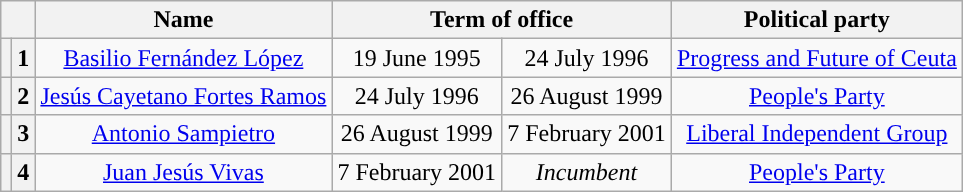<table class="wikitable" style="text-align:center">
<tr>
<th colspan="2"></th>
<th>Name<br></th>
<th colspan="2">Term of office</th>
<th>Political party</th>
</tr>
<tr>
<th style="background:"></th>
<th>1</th>
<td><a href='#'>Basilio Fernández López</a></td>
<td>19 June 1995</td>
<td>24 July 1996</td>
<td><a href='#'>Progress and Future of Ceuta</a></td>
</tr>
<tr>
<th style="background:"></th>
<th>2</th>
<td><a href='#'>Jesús Cayetano Fortes Ramos</a></td>
<td>24 July 1996</td>
<td>26 August 1999</td>
<td><a href='#'>People's Party</a></td>
</tr>
<tr>
<th style="background:"></th>
<th>3</th>
<td><a href='#'>Antonio Sampietro</a><br></td>
<td>26 August 1999</td>
<td>7 February 2001</td>
<td><a href='#'>Liberal Independent Group</a></td>
</tr>
<tr>
<th style="background:"></th>
<th>4</th>
<td><a href='#'>Juan Jesús Vivas</a><br></td>
<td>7 February 2001</td>
<td><em>Incumbent</em></td>
<td><a href='#'>People's Party</a></td>
</tr>
</table>
